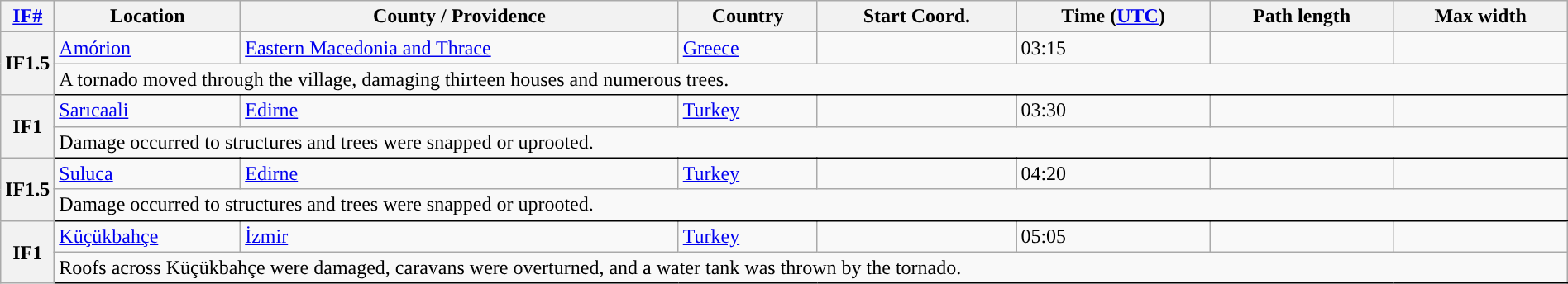<table class="wikitable sortable" style="width:100%;">
<tr>
<th scope="col" width="2%" align="center"><a href='#'>IF#</a></th>
<th scope="col" align="center" class="unsortable">Location</th>
<th scope="col" align="center" class="unsortable">County / Providence</th>
<th scope="col" align="center">Country</th>
<th scope="col" align="center">Start Coord.</th>
<th scope="col" align="center">Time (<a href='#'>UTC</a>)</th>
<th scope="col" align="center">Path length</th>
<th scope="col" align="center">Max width</th>
</tr>
<tr>
<th scope="row" rowspan="2" style="background-color:#">IF1.5</th>
<td><a href='#'>Amórion</a></td>
<td><a href='#'>Eastern Macedonia and Thrace</a></td>
<td><a href='#'>Greece</a></td>
<td></td>
<td>03:15</td>
<td></td>
<td></td>
</tr>
<tr class="expand-child">
<td colspan="8" style=" border-bottom: 1px solid black;">A tornado moved through the village, damaging thirteen houses and numerous trees.</td>
</tr>
<tr>
<th scope="row" rowspan="2" style="background-color:#">IF1</th>
<td><a href='#'>Sarıcaali</a></td>
<td><a href='#'>Edirne</a></td>
<td><a href='#'>Turkey</a></td>
<td></td>
<td>03:30</td>
<td></td>
<td></td>
</tr>
<tr class="expand-child">
<td colspan="8" style=" border-bottom: 1px solid black;">Damage occurred to structures and trees were snapped or uprooted.</td>
</tr>
<tr>
<th scope="row" rowspan="2" style="background-color:#">IF1.5</th>
<td><a href='#'>Suluca</a></td>
<td><a href='#'>Edirne</a></td>
<td><a href='#'>Turkey</a></td>
<td></td>
<td>04:20</td>
<td></td>
<td></td>
</tr>
<tr class="expand-child">
<td colspan="8" style=" border-bottom: 1px solid black;">Damage occurred to structures and trees were snapped or uprooted.</td>
</tr>
<tr>
<th scope="row" rowspan="2" style="background-color:#">IF1</th>
<td><a href='#'>Küçükbahçe</a></td>
<td><a href='#'>İzmir</a></td>
<td><a href='#'>Turkey</a></td>
<td></td>
<td>05:05</td>
<td></td>
<td></td>
</tr>
<tr class="expand-child">
<td colspan="8" style=" border-bottom: 1px solid black;">Roofs across Küçükbahçe were damaged, caravans were overturned, and a water tank was thrown by the tornado.</td>
</tr>
</table>
